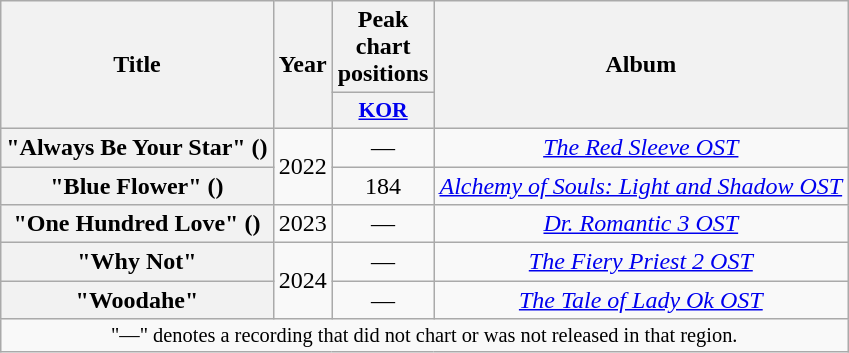<table class="wikitable plainrowheaders" style="text-align:center">
<tr>
<th scope="col" rowspan="2">Title</th>
<th scope="col" rowspan="2">Year</th>
<th scope="col" colspan="1">Peak chart<br>positions</th>
<th scope="col" rowspan="2">Album</th>
</tr>
<tr>
<th scope=""col" style="font-size:90%; width:3em"><a href='#'>KOR</a><br></th>
</tr>
<tr>
<th scope="row">"Always Be Your Star" ()</th>
<td rowspan="2">2022</td>
<td>—</td>
<td><em><a href='#'>The Red Sleeve OST</a></em></td>
</tr>
<tr>
<th scope="row">"Blue Flower" ()</th>
<td>184</td>
<td><em><a href='#'>Alchemy of Souls: Light and Shadow OST</a></em></td>
</tr>
<tr>
<th scope="row">"One Hundred Love" ()</th>
<td>2023</td>
<td>—</td>
<td><em><a href='#'>Dr. Romantic 3 OST</a></em></td>
</tr>
<tr>
<th scope="row">"Why Not"</th>
<td rowspan="2">2024</td>
<td>—</td>
<td><em><a href='#'>The Fiery Priest 2 OST</a></em></td>
</tr>
<tr>
<th scope="row">"Woodahe"<br></th>
<td>—</td>
<td><em><a href='#'>The Tale of Lady Ok OST</a></em></td>
</tr>
<tr>
<td colspan="4" style="font-size:85%">"—" denotes a recording that did not chart or was not released in that region.</td>
</tr>
</table>
